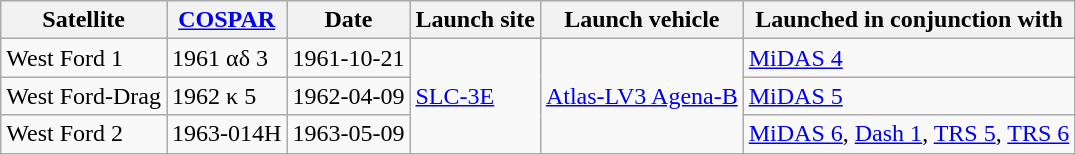<table class="wikitable">
<tr>
<th>Satellite</th>
<th><a href='#'>COSPAR</a></th>
<th>Date</th>
<th>Launch site</th>
<th>Launch vehicle</th>
<th>Launched in conjunction with</th>
</tr>
<tr>
<td>West Ford 1</td>
<td>1961 αδ 3</td>
<td>1961-10-21</td>
<td rowspan="3"><a href='#'>SLC-3E</a></td>
<td rowspan="3"><a href='#'>Atlas-LV3 Agena-B</a></td>
<td><a href='#'>MiDAS 4</a></td>
</tr>
<tr>
<td>West Ford-Drag</td>
<td>1962 κ 5</td>
<td>1962-04-09</td>
<td><a href='#'>MiDAS 5</a></td>
</tr>
<tr>
<td>West Ford 2</td>
<td>1963-014H</td>
<td>1963-05-09</td>
<td><a href='#'>MiDAS 6</a>, <a href='#'>Dash 1</a>, <a href='#'>TRS 5</a>, <a href='#'>TRS 6</a></td>
</tr>
</table>
